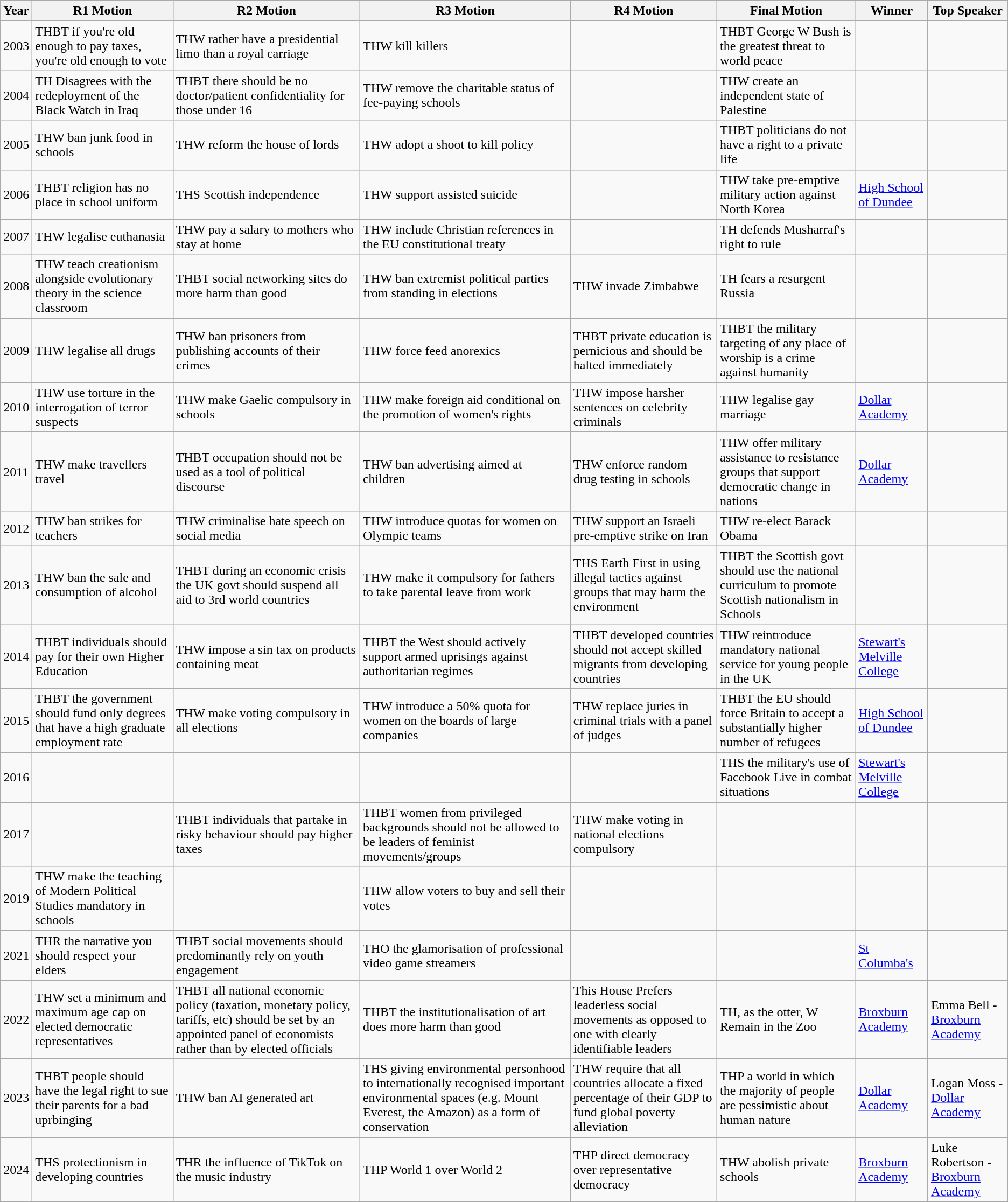<table class="wikitable sortable">
<tr>
<th>Year</th>
<th>R1 Motion</th>
<th>R2 Motion</th>
<th>R3 Motion</th>
<th>R4 Motion</th>
<th>Final Motion</th>
<th>Winner</th>
<th>Top Speaker</th>
</tr>
<tr>
<td>2003</td>
<td>THBT if you're old enough to pay taxes, you're old enough to vote</td>
<td>THW rather have a presidential limo than a royal carriage</td>
<td>THW kill killers</td>
<td></td>
<td>THBT George W Bush is the greatest threat to world peace</td>
<td></td>
<td></td>
</tr>
<tr>
<td>2004</td>
<td>TH Disagrees with the redeployment of the Black Watch in Iraq</td>
<td>THBT there should be no doctor/patient confidentiality for those under 16</td>
<td>THW remove the charitable status of fee-paying schools</td>
<td></td>
<td>THW create an independent state of Palestine</td>
<td></td>
<td></td>
</tr>
<tr>
<td>2005</td>
<td>THW ban junk food in schools</td>
<td>THW reform the house of lords</td>
<td>THW adopt a shoot to kill policy</td>
<td></td>
<td>THBT politicians do not have a right to a private life</td>
<td></td>
<td></td>
</tr>
<tr>
<td>2006</td>
<td>THBT religion has no place in school uniform</td>
<td>THS Scottish independence</td>
<td>THW support assisted suicide</td>
<td></td>
<td>THW take pre-emptive military action against North Korea</td>
<td><a href='#'>High School of Dundee</a></td>
<td></td>
</tr>
<tr>
<td>2007</td>
<td>THW legalise euthanasia</td>
<td>THW pay a salary to mothers who stay at home</td>
<td>THW include Christian references in the EU constitutional treaty</td>
<td></td>
<td>TH defends Musharraf's right to rule</td>
<td></td>
<td></td>
</tr>
<tr>
<td>2008</td>
<td>THW teach creationism alongside evolutionary theory in the science classroom</td>
<td>THBT social networking sites do more harm than good</td>
<td>THW ban extremist political parties from standing in elections</td>
<td>THW invade Zimbabwe</td>
<td>TH fears a resurgent Russia</td>
<td></td>
<td></td>
</tr>
<tr>
<td>2009</td>
<td>THW legalise all drugs</td>
<td>THW ban prisoners from publishing accounts of their crimes</td>
<td>THW force feed anorexics</td>
<td>THBT private education is pernicious and should be halted immediately</td>
<td>THBT the military targeting of any place of worship is a crime against humanity</td>
<td></td>
<td></td>
</tr>
<tr>
<td>2010</td>
<td>THW use torture in the interrogation of terror suspects</td>
<td>THW make Gaelic compulsory in schools</td>
<td>THW make foreign aid conditional on the promotion of women's rights</td>
<td>THW impose harsher sentences on celebrity criminals</td>
<td>THW legalise gay marriage</td>
<td><a href='#'>Dollar Academy</a></td>
<td></td>
</tr>
<tr>
<td>2011</td>
<td>THW make travellers travel</td>
<td>THBT occupation should not be used as a tool of political discourse</td>
<td>THW ban advertising aimed at children</td>
<td>THW enforce random drug testing in schools</td>
<td>THW offer military assistance to resistance groups that support democratic change in nations</td>
<td><a href='#'>Dollar Academy</a></td>
<td></td>
</tr>
<tr>
<td>2012</td>
<td>THW ban strikes for teachers</td>
<td>THW criminalise hate speech on social media</td>
<td>THW introduce quotas for women on Olympic teams</td>
<td>THW support an Israeli pre-emptive strike on Iran</td>
<td>THW re-elect Barack Obama</td>
<td></td>
<td></td>
</tr>
<tr>
<td>2013</td>
<td>THW ban the sale and consumption of alcohol</td>
<td>THBT during an economic crisis the UK govt should suspend all aid to 3rd world countries</td>
<td>THW make it compulsory for fathers to take parental leave from work</td>
<td>THS Earth First in using illegal tactics against groups that may harm the environment</td>
<td>THBT the Scottish govt should use the national curriculum to promote Scottish nationalism in Schools</td>
<td></td>
<td></td>
</tr>
<tr>
<td>2014</td>
<td>THBT individuals should pay for their own Higher Education</td>
<td>THW impose a sin tax on products containing meat</td>
<td>THBT the West should actively support armed uprisings against authoritarian regimes</td>
<td>THBT developed countries should not accept skilled migrants from developing countries</td>
<td>THW reintroduce mandatory national service for young people in the UK</td>
<td><a href='#'>Stewart's Melville College</a></td>
<td></td>
</tr>
<tr>
<td>2015</td>
<td>THBT the government should fund only degrees that have a high graduate employment rate</td>
<td>THW make voting compulsory in all elections</td>
<td>THW introduce a 50% quota for women on the boards of large companies</td>
<td>THW replace juries in criminal trials with a panel of judges</td>
<td>THBT the EU should force Britain to accept a substantially higher number of refugees</td>
<td><a href='#'>High School of Dundee</a></td>
<td></td>
</tr>
<tr>
<td>2016</td>
<td></td>
<td></td>
<td></td>
<td></td>
<td>THS the military's use of Facebook Live in combat situations</td>
<td><a href='#'>Stewart's Melville College</a></td>
<td></td>
</tr>
<tr>
<td>2017</td>
<td></td>
<td>THBT individuals that partake in risky behaviour should pay higher taxes</td>
<td>THBT women from privileged backgrounds should not be allowed to be leaders of feminist movements/groups</td>
<td>THW make voting in national elections compulsory</td>
<td></td>
<td></td>
<td></td>
</tr>
<tr>
<td>2019</td>
<td>THW make the teaching of Modern Political Studies mandatory in schools</td>
<td></td>
<td>THW allow voters to buy and sell their votes</td>
<td></td>
<td></td>
<td></td>
<td></td>
</tr>
<tr>
<td>2021</td>
<td>THR the narrative you should respect your elders</td>
<td>THBT social movements should predominantly rely on youth engagement</td>
<td>THO the glamorisation of professional video game streamers</td>
<td></td>
<td></td>
<td><a href='#'>St Columba's</a></td>
<td></td>
</tr>
<tr>
<td>2022</td>
<td>THW set a minimum and maximum age cap on elected democratic representatives</td>
<td>THBT all national economic policy (taxation, monetary policy, tariffs, etc) should be set by an appointed panel of economists rather than by elected officials</td>
<td>THBT the institutionalisation of art does more harm than good</td>
<td>This House Prefers leaderless social movements as opposed to one with clearly identifiable leaders</td>
<td>TH, as the otter, W Remain in the Zoo</td>
<td><a href='#'>Broxburn Academy</a></td>
<td>Emma Bell - <a href='#'>Broxburn Academy</a></td>
</tr>
<tr>
<td>2023</td>
<td>THBT people should have the legal right to sue their parents for a bad uprbinging</td>
<td>THW ban AI generated art</td>
<td>THS giving environmental personhood to internationally recognised important environmental spaces (e.g. Mount Everest, the Amazon) as a form of conservation</td>
<td>THW require that all countries allocate a fixed percentage of their GDP to fund global poverty alleviation</td>
<td>THP a world in which the majority of people are pessimistic about human nature</td>
<td><a href='#'>Dollar Academy</a></td>
<td>Logan Moss - <a href='#'>Dollar Academy</a></td>
</tr>
<tr>
<td>2024</td>
<td>THS protectionism in developing countries</td>
<td>THR the influence of TikTok on the music industry</td>
<td>THP World 1 over World 2</td>
<td>THP direct democracy over representative democracy</td>
<td>THW abolish private schools</td>
<td><a href='#'>Broxburn Academy</a></td>
<td>Luke Robertson - <a href='#'>Broxburn Academy</a></td>
</tr>
</table>
